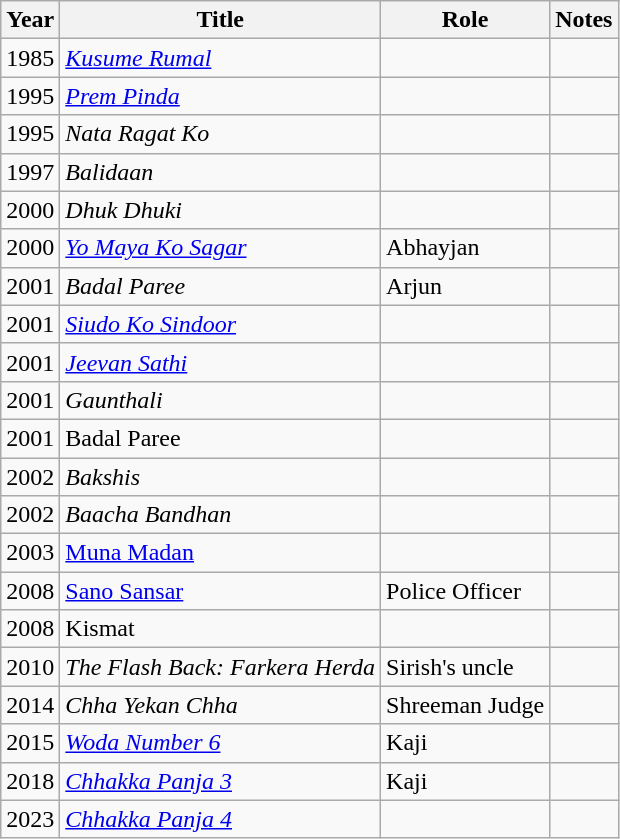<table class="wikitable" border="1">
<tr>
<th>Year</th>
<th>Title</th>
<th>Role</th>
<th>Notes</th>
</tr>
<tr>
<td>1985</td>
<td><em><a href='#'>Kusume Rumal</a></em></td>
<td></td>
<td></td>
</tr>
<tr>
<td>1995</td>
<td><em><a href='#'>Prem Pinda</a></em></td>
<td></td>
<td></td>
</tr>
<tr>
<td>1995</td>
<td><em>Nata Ragat Ko</em></td>
<td></td>
<td></td>
</tr>
<tr>
<td>1997</td>
<td><em>Balidaan</em></td>
<td></td>
<td></td>
</tr>
<tr>
<td>2000</td>
<td><em>Dhuk Dhuki</em></td>
<td></td>
<td></td>
</tr>
<tr>
<td>2000</td>
<td><em><a href='#'>Yo Maya Ko Sagar</a></em></td>
<td>Abhayjan</td>
<td></td>
</tr>
<tr>
<td>2001</td>
<td><em>Badal Paree</em></td>
<td>Arjun</td>
<td></td>
</tr>
<tr>
<td>2001</td>
<td><em><a href='#'>Siudo Ko Sindoor</a></em></td>
<td></td>
<td></td>
</tr>
<tr>
<td>2001</td>
<td><em><a href='#'>Jeevan Sathi</a></em></td>
<td></td>
<td></td>
</tr>
<tr>
<td>2001</td>
<td><em>Gaunthali</em></td>
<td></td>
<td></td>
</tr>
<tr>
<td>2001</td>
<td>Badal Paree</td>
<td></td>
<td></td>
</tr>
<tr>
<td>2002</td>
<td><em>Bakshis</em></td>
<td></td>
<td></td>
</tr>
<tr>
<td>2002</td>
<td><em>Baacha Bandhan</em></td>
<td></td>
<td></td>
</tr>
<tr>
<td>2003</td>
<td><a href='#'>Muna Madan</a></td>
<td></td>
<td></td>
</tr>
<tr>
<td>2008</td>
<td><a href='#'>Sano Sansar</a></td>
<td>Police Officer</td>
<td></td>
</tr>
<tr>
<td>2008</td>
<td>Kismat</td>
<td></td>
<td></td>
</tr>
<tr>
<td>2010</td>
<td><em>The Flash Back: Farkera Herda</em></td>
<td>Sirish's uncle</td>
<td></td>
</tr>
<tr>
<td>2014</td>
<td><em>Chha Yekan Chha</em></td>
<td>Shreeman Judge</td>
<td></td>
</tr>
<tr>
<td>2015</td>
<td><em><a href='#'>Woda Number 6</a></em></td>
<td>Kaji</td>
<td></td>
</tr>
<tr>
<td>2018</td>
<td><em><a href='#'>Chhakka Panja 3</a></em></td>
<td>Kaji</td>
<td></td>
</tr>
<tr>
<td>2023</td>
<td><em><a href='#'>Chhakka Panja 4</a></em></td>
<td></td>
<td></td>
</tr>
</table>
